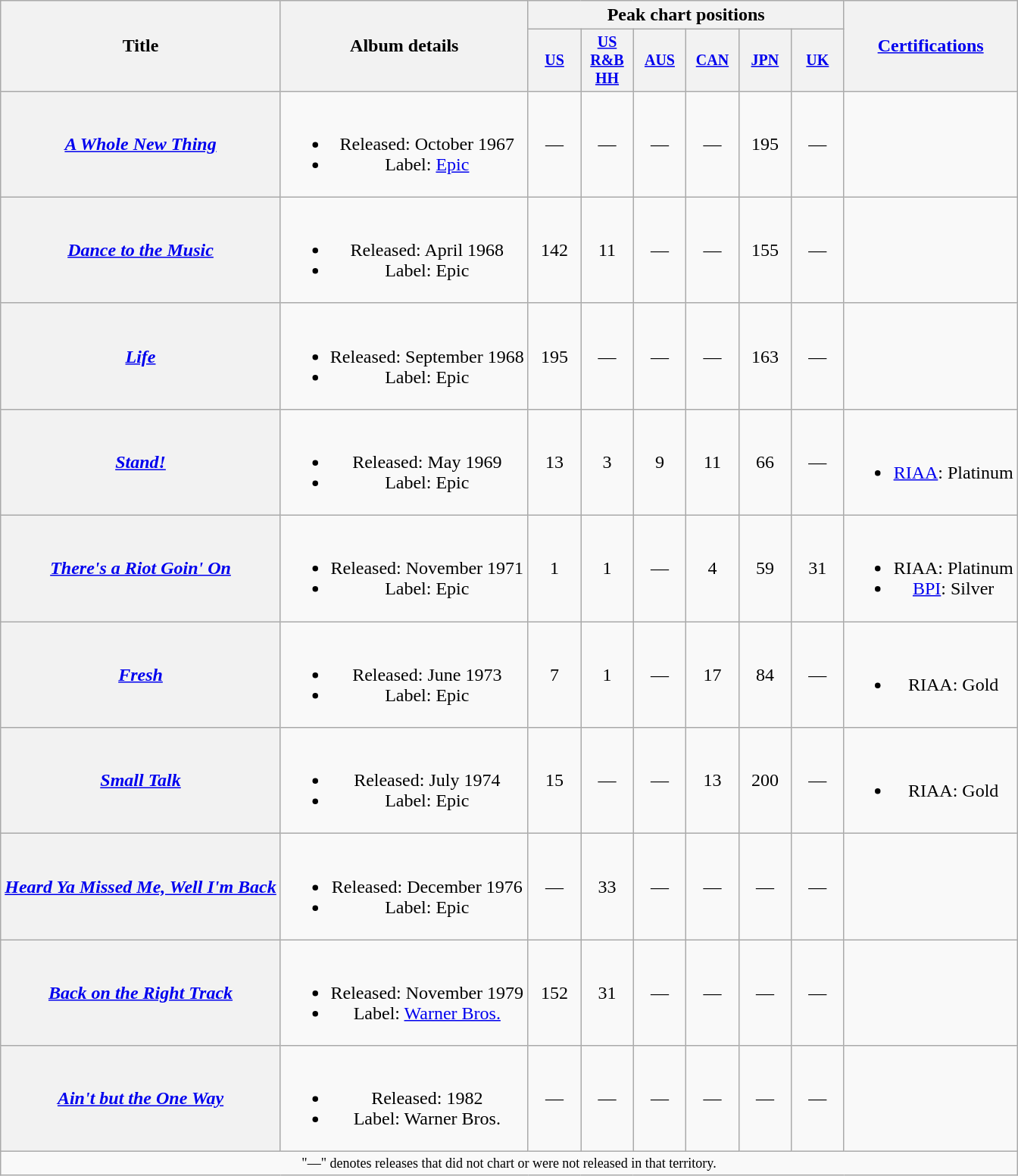<table class="wikitable plainrowheaders" style="text-align:center;">
<tr>
<th rowspan="2">Title</th>
<th rowspan="2">Album details</th>
<th colspan="6">Peak chart positions</th>
<th rowspan="2"><a href='#'>Certifications</a></th>
</tr>
<tr style="font-size:smaller;">
<th style="width:3em;"><a href='#'>US</a><br></th>
<th style="width:3em;"><a href='#'>US<br>R&B<br>HH</a><br></th>
<th style="width:3em;"><a href='#'>AUS</a><br></th>
<th style="width:3em;"><a href='#'>CAN</a></th>
<th style="width:3em;"><a href='#'>JPN</a><br></th>
<th style="width:3em;"><a href='#'>UK</a><br></th>
</tr>
<tr>
<th scope="row"><em><a href='#'>A Whole New Thing</a></em></th>
<td><br><ul><li>Released: October 1967</li><li>Label: <a href='#'>Epic</a></li></ul></td>
<td>—</td>
<td>—</td>
<td>—</td>
<td>—</td>
<td>195</td>
<td>—</td>
<td></td>
</tr>
<tr>
<th scope="row"><em><a href='#'>Dance to the Music</a></em></th>
<td><br><ul><li>Released: April 1968</li><li>Label: Epic</li></ul></td>
<td>142</td>
<td>11</td>
<td>—</td>
<td>—</td>
<td>155</td>
<td>—</td>
<td></td>
</tr>
<tr>
<th scope="row"><em><a href='#'>Life</a></em></th>
<td><br><ul><li>Released: September 1968</li><li>Label: Epic</li></ul></td>
<td>195</td>
<td>—</td>
<td>—</td>
<td>—</td>
<td>163</td>
<td>—</td>
<td></td>
</tr>
<tr>
<th scope="row"><em><a href='#'>Stand!</a></em></th>
<td><br><ul><li>Released: May 1969</li><li>Label: Epic</li></ul></td>
<td>13</td>
<td>3</td>
<td>9</td>
<td>11</td>
<td>66</td>
<td>—</td>
<td><br><ul><li><a href='#'>RIAA</a>: Platinum</li></ul></td>
</tr>
<tr>
<th scope="row"><em><a href='#'>There's a Riot Goin' On</a></em></th>
<td><br><ul><li>Released: November 1971</li><li>Label: Epic</li></ul></td>
<td>1</td>
<td>1</td>
<td>—</td>
<td>4</td>
<td>59</td>
<td>31</td>
<td><br><ul><li>RIAA: Platinum</li><li><a href='#'>BPI</a>: Silver</li></ul></td>
</tr>
<tr>
<th scope="row"><em><a href='#'>Fresh</a></em></th>
<td><br><ul><li>Released: June 1973</li><li>Label: Epic</li></ul></td>
<td>7</td>
<td>1</td>
<td>—</td>
<td>17</td>
<td>84</td>
<td>—</td>
<td><br><ul><li>RIAA: Gold</li></ul></td>
</tr>
<tr>
<th scope="row"><em><a href='#'>Small Talk</a></em></th>
<td><br><ul><li>Released: July 1974</li><li>Label: Epic</li></ul></td>
<td>15</td>
<td>—</td>
<td>—</td>
<td>13</td>
<td>200</td>
<td>—</td>
<td><br><ul><li>RIAA: Gold</li></ul></td>
</tr>
<tr>
<th scope="row"><em><a href='#'>Heard Ya Missed Me, Well I'm Back</a></em></th>
<td><br><ul><li>Released: December 1976</li><li>Label: Epic</li></ul></td>
<td>—</td>
<td>33</td>
<td>—</td>
<td>—</td>
<td>—</td>
<td>—</td>
<td></td>
</tr>
<tr>
<th scope="row"><em><a href='#'>Back on the Right Track</a></em></th>
<td><br><ul><li>Released: November 1979</li><li>Label: <a href='#'>Warner Bros.</a></li></ul></td>
<td>152</td>
<td>31</td>
<td>—</td>
<td>—</td>
<td>—</td>
<td>—</td>
<td></td>
</tr>
<tr>
<th scope="row"><em><a href='#'>Ain't but the One Way</a></em></th>
<td><br><ul><li>Released: 1982</li><li>Label: Warner Bros.</li></ul></td>
<td>—</td>
<td>—</td>
<td>—</td>
<td>—</td>
<td>—</td>
<td>—</td>
<td></td>
</tr>
<tr>
<td colspan="10" style="text-align:center; font-size:9pt;">"—" denotes releases that did not chart or were not released in that territory.</td>
</tr>
</table>
